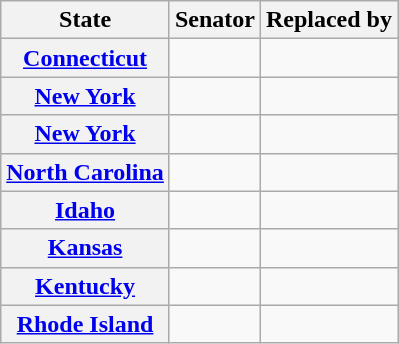<table class="wikitable sortable plainrowheaders">
<tr>
<th scope="col">State</th>
<th scope="col">Senator</th>
<th scope="col">Replaced by</th>
</tr>
<tr>
<th><a href='#'>Connecticut</a></th>
<td></td>
<td></td>
</tr>
<tr>
<th><a href='#'>New York</a></th>
<td></td>
<td></td>
</tr>
<tr>
<th><a href='#'>New York</a></th>
<td></td>
<td></td>
</tr>
<tr>
<th><a href='#'>North Carolina</a></th>
<td></td>
<td></td>
</tr>
<tr>
<th><a href='#'>Idaho</a></th>
<td></td>
<td></td>
</tr>
<tr>
<th><a href='#'>Kansas</a></th>
<td></td>
<td></td>
</tr>
<tr>
<th><a href='#'>Kentucky</a></th>
<td></td>
<td></td>
</tr>
<tr>
<th><a href='#'>Rhode Island</a></th>
<td></td>
<td></td>
</tr>
</table>
